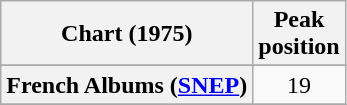<table class="wikitable sortable plainrowheaders">
<tr>
<th>Chart (1975)</th>
<th>Peak<br>position</th>
</tr>
<tr>
</tr>
<tr>
<th scope="row">French Albums (<a href='#'>SNEP</a>)</th>
<td align="center">19</td>
</tr>
<tr>
</tr>
</table>
